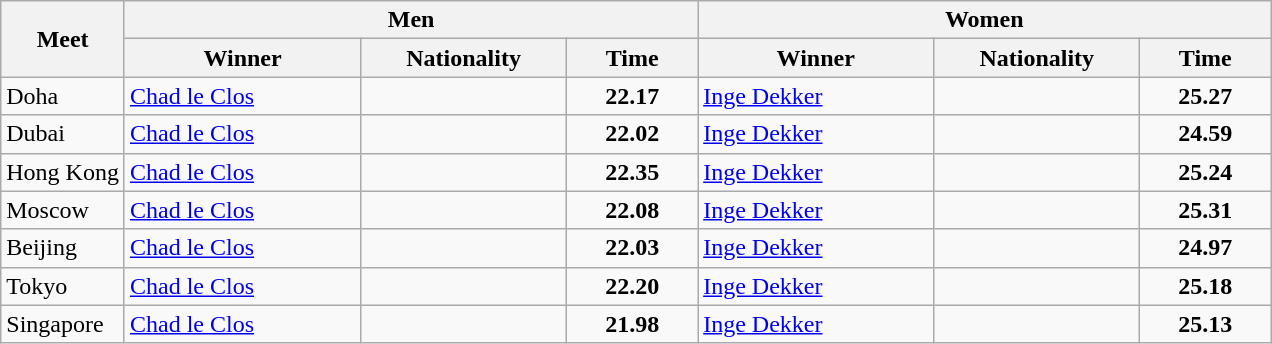<table class="wikitable">
<tr>
<th rowspan="2">Meet</th>
<th colspan="3">Men</th>
<th colspan="3">Women</th>
</tr>
<tr>
<th width=150>Winner</th>
<th width=130>Nationality</th>
<th width=80>Time</th>
<th width=150>Winner</th>
<th width=130>Nationality</th>
<th width=80>Time</th>
</tr>
<tr>
<td>Doha</td>
<td><a href='#'>Chad le Clos</a></td>
<td></td>
<td align=center><strong>22.17</strong></td>
<td><a href='#'>Inge Dekker</a></td>
<td></td>
<td align=center><strong>25.27</strong></td>
</tr>
<tr>
<td>Dubai</td>
<td><a href='#'>Chad le Clos</a></td>
<td></td>
<td align=center><strong>22.02</strong></td>
<td><a href='#'>Inge Dekker</a></td>
<td></td>
<td align=center><strong>24.59</strong></td>
</tr>
<tr>
<td>Hong Kong</td>
<td><a href='#'>Chad le Clos</a></td>
<td></td>
<td align=center><strong>22.35</strong></td>
<td><a href='#'>Inge Dekker</a></td>
<td></td>
<td align=center><strong>25.24</strong></td>
</tr>
<tr>
<td>Moscow</td>
<td><a href='#'>Chad le Clos</a></td>
<td></td>
<td align=center><strong>22.08</strong></td>
<td><a href='#'>Inge Dekker</a></td>
<td></td>
<td align=center><strong>25.31</strong></td>
</tr>
<tr>
<td>Beijing</td>
<td><a href='#'>Chad le Clos</a></td>
<td></td>
<td align=center><strong>22.03</strong></td>
<td><a href='#'>Inge Dekker</a></td>
<td></td>
<td align=center><strong>24.97</strong></td>
</tr>
<tr>
<td>Tokyo</td>
<td><a href='#'>Chad le Clos</a></td>
<td></td>
<td align=center><strong>22.20</strong></td>
<td><a href='#'>Inge Dekker</a></td>
<td></td>
<td align=center><strong>25.18</strong></td>
</tr>
<tr>
<td>Singapore</td>
<td><a href='#'>Chad le Clos</a></td>
<td></td>
<td align=center><strong>21.98</strong></td>
<td><a href='#'>Inge Dekker</a></td>
<td></td>
<td align=center><strong>25.13</strong></td>
</tr>
</table>
